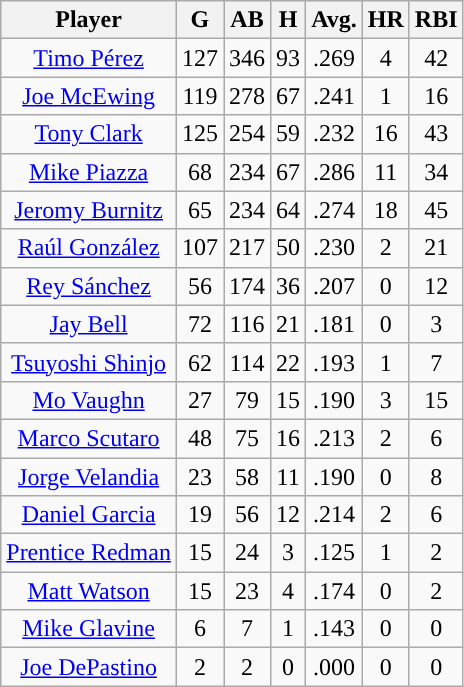<table class="wikitable sortable">
<tr>
<th>Player</th>
<th>G</th>
<th>AB</th>
<th>H</th>
<th>Avg.</th>
<th>HR</th>
<th>RBI</th>
</tr>
<tr align=center>
<td><a href='#'>Timo Pérez</a></td>
<td>127</td>
<td>346</td>
<td>93</td>
<td>.269</td>
<td>4</td>
<td>42</td>
</tr>
<tr align=center>
<td><a href='#'>Joe McEwing</a></td>
<td>119</td>
<td>278</td>
<td>67</td>
<td>.241</td>
<td>1</td>
<td>16</td>
</tr>
<tr align=center>
<td><a href='#'>Tony Clark</a></td>
<td>125</td>
<td>254</td>
<td>59</td>
<td>.232</td>
<td>16</td>
<td>43</td>
</tr>
<tr align=center>
<td><a href='#'>Mike Piazza</a></td>
<td>68</td>
<td>234</td>
<td>67</td>
<td>.286</td>
<td>11</td>
<td>34</td>
</tr>
<tr align=center>
<td><a href='#'>Jeromy Burnitz</a></td>
<td>65</td>
<td>234</td>
<td>64</td>
<td>.274</td>
<td>18</td>
<td>45</td>
</tr>
<tr align=center>
<td><a href='#'>Raúl González</a></td>
<td>107</td>
<td>217</td>
<td>50</td>
<td>.230</td>
<td>2</td>
<td>21</td>
</tr>
<tr align=center>
<td><a href='#'>Rey Sánchez</a></td>
<td>56</td>
<td>174</td>
<td>36</td>
<td>.207</td>
<td>0</td>
<td>12</td>
</tr>
<tr align=center>
<td><a href='#'>Jay Bell</a></td>
<td>72</td>
<td>116</td>
<td>21</td>
<td>.181</td>
<td>0</td>
<td>3</td>
</tr>
<tr align=center>
<td><a href='#'>Tsuyoshi Shinjo</a></td>
<td>62</td>
<td>114</td>
<td>22</td>
<td>.193</td>
<td>1</td>
<td>7</td>
</tr>
<tr align=center>
<td><a href='#'>Mo Vaughn</a></td>
<td>27</td>
<td>79</td>
<td>15</td>
<td>.190</td>
<td>3</td>
<td>15</td>
</tr>
<tr align=center>
<td><a href='#'>Marco Scutaro</a></td>
<td>48</td>
<td>75</td>
<td>16</td>
<td>.213</td>
<td>2</td>
<td>6</td>
</tr>
<tr align=center>
<td><a href='#'>Jorge Velandia</a></td>
<td>23</td>
<td>58</td>
<td>11</td>
<td>.190</td>
<td>0</td>
<td>8</td>
</tr>
<tr align=center>
<td><a href='#'>Daniel Garcia</a></td>
<td>19</td>
<td>56</td>
<td>12</td>
<td>.214</td>
<td>2</td>
<td>6</td>
</tr>
<tr align=center>
<td><a href='#'>Prentice Redman</a></td>
<td>15</td>
<td>24</td>
<td>3</td>
<td>.125</td>
<td>1</td>
<td>2</td>
</tr>
<tr align=center>
<td><a href='#'>Matt Watson</a></td>
<td>15</td>
<td>23</td>
<td>4</td>
<td>.174</td>
<td>0</td>
<td>2</td>
</tr>
<tr align=center>
<td><a href='#'>Mike Glavine</a></td>
<td>6</td>
<td>7</td>
<td>1</td>
<td>.143</td>
<td>0</td>
<td>0</td>
</tr>
<tr align=center>
<td><a href='#'>Joe DePastino</a></td>
<td>2</td>
<td>2</td>
<td>0</td>
<td>.000</td>
<td>0</td>
<td>0</td>
</tr>
</table>
